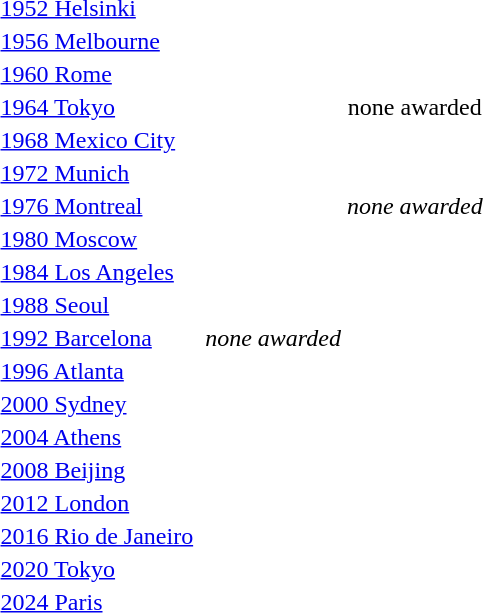<table>
<tr valign="top">
<td><a href='#'>1952 Helsinki</a><br></td>
<td></td>
<td></td>
<td></td>
</tr>
<tr valign="top">
<td rowspan="2"><a href='#'>1956 Melbourne</a><br></td>
<td rowspan="2"></td>
<td rowspan="2"></td>
<td></td>
</tr>
<tr>
<td></td>
</tr>
<tr valign="top">
<td><a href='#'>1960 Rome</a><br></td>
<td></td>
<td></td>
<td></td>
</tr>
<tr valign="top">
<td rowspan="2"><a href='#'>1964 Tokyo</a><br></td>
<td rowspan="2"></td>
<td></td>
<td rowspan="2" align="center">none awarded</td>
</tr>
<tr>
<td></td>
</tr>
<tr valign="top">
<td><a href='#'>1968 Mexico City</a><br></td>
<td></td>
<td></td>
<td></td>
</tr>
<tr valign="top">
<td><a href='#'>1972 Munich</a><br></td>
<td></td>
<td></td>
<td></td>
</tr>
<tr valign="top">
<td rowspan="2"><a href='#'>1976 Montreal</a><br></td>
<td rowspan="2"></td>
<td></td>
<td rowspan="2" align="center"><em>none awarded</em></td>
</tr>
<tr>
<td></td>
</tr>
<tr valign="top">
<td><a href='#'>1980 Moscow</a><br></td>
<td></td>
<td></td>
<td></td>
</tr>
<tr valign="top">
<td><a href='#'>1984 Los Angeles</a><br></td>
<td></td>
<td></td>
<td></td>
</tr>
<tr valign="top">
<td><a href='#'>1988 Seoul</a><br></td>
<td></td>
<td></td>
<td></td>
</tr>
<tr valign="top">
<td rowspan="2"><a href='#'>1992 Barcelona</a><br></td>
<td></td>
<td rowspan="2" align="center"><em>none awarded</em></td>
<td rowspan="2"></td>
</tr>
<tr>
<td></td>
</tr>
<tr valign="top">
<td><a href='#'>1996 Atlanta</a><br></td>
<td></td>
<td></td>
<td></td>
</tr>
<tr>
<td><a href='#'>2000 Sydney</a><br></td>
<td></td>
<td></td>
<td></td>
</tr>
<tr>
<td><a href='#'>2004 Athens</a><br></td>
<td></td>
<td></td>
<td></td>
</tr>
<tr>
<td><a href='#'>2008 Beijing</a><br></td>
<td></td>
<td></td>
<td></td>
</tr>
<tr>
<td><a href='#'>2012 London</a><br></td>
<td></td>
<td></td>
<td></td>
</tr>
<tr>
<td><a href='#'>2016 Rio de Janeiro</a><br></td>
<td></td>
<td></td>
<td></td>
</tr>
<tr>
<td><a href='#'>2020 Tokyo</a><br></td>
<td></td>
<td></td>
<td></td>
</tr>
<tr>
<td><a href='#'>2024 Paris</a> <br></td>
<td></td>
<td></td>
<td></td>
</tr>
<tr>
</tr>
</table>
